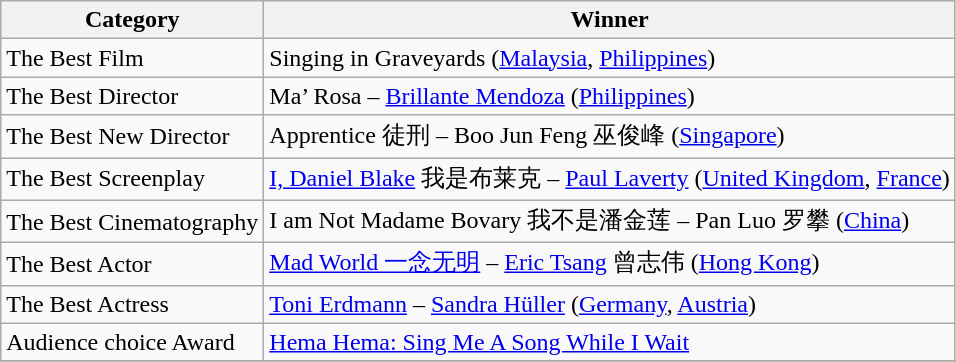<table class="wikitable">
<tr>
<th>Category</th>
<th>Winner</th>
</tr>
<tr>
<td>The Best Film</td>
<td>Singing in Graveyards (<a href='#'>Malaysia</a>, <a href='#'>Philippines</a>)</td>
</tr>
<tr>
<td>The Best Director</td>
<td>Ma’ Rosa – <a href='#'>Brillante Mendoza</a> (<a href='#'>Philippines</a>)</td>
</tr>
<tr>
<td>The Best New Director</td>
<td>Apprentice 徒刑 – Boo Jun Feng 巫俊峰 (<a href='#'>Singapore</a>)</td>
</tr>
<tr>
<td>The Best Screenplay</td>
<td><a href='#'>I, Daniel Blake</a> 我是布莱克 – <a href='#'>Paul Laverty</a> (<a href='#'>United Kingdom</a>, <a href='#'>France</a>)</td>
</tr>
<tr>
<td>The Best Cinematography</td>
<td>I am Not Madame Bovary 我不是潘金莲 – Pan Luo 罗攀 (<a href='#'>China</a>)</td>
</tr>
<tr>
<td>The Best Actor</td>
<td><a href='#'>Mad World 一念无明</a> – <a href='#'>Eric Tsang</a> 曾志伟 (<a href='#'>Hong Kong</a>)</td>
</tr>
<tr>
<td>The Best Actress</td>
<td><a href='#'>Toni Erdmann</a> – <a href='#'>Sandra Hüller</a> (<a href='#'>Germany</a>, <a href='#'>Austria</a>)</td>
</tr>
<tr>
<td>Audience choice Award</td>
<td><a href='#'>Hema Hema: Sing Me A Song While I Wait</a></td>
</tr>
<tr>
</tr>
</table>
